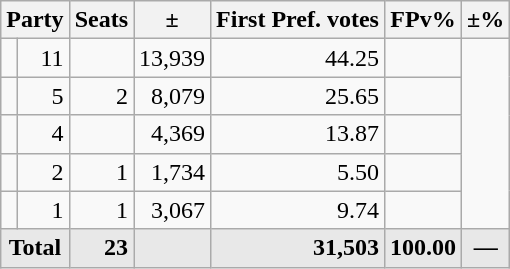<table class=wikitable>
<tr>
<th colspan=2 align=center>Party</th>
<th valign=top>Seats</th>
<th valign=top>±</th>
<th valign=top>First Pref. votes</th>
<th valign=top>FPv%</th>
<th valign=top>±%</th>
</tr>
<tr>
<td></td>
<td align=right>11</td>
<td align=right></td>
<td align=right>13,939</td>
<td align=right>44.25</td>
<td align=right></td>
</tr>
<tr>
<td></td>
<td align=right>5</td>
<td align=right>2</td>
<td align=right>8,079</td>
<td align=right>25.65</td>
<td align=right></td>
</tr>
<tr>
<td></td>
<td align=right>4</td>
<td align=right></td>
<td align=right>4,369</td>
<td align=right>13.87</td>
<td align=right></td>
</tr>
<tr>
<td></td>
<td align=right>2</td>
<td align=right>1</td>
<td align=right>1,734</td>
<td align=right>5.50</td>
<td align=right></td>
</tr>
<tr>
<td></td>
<td align=right>1</td>
<td align=right>1</td>
<td align=right>3,067</td>
<td align=right>9.74</td>
<td align=right></td>
</tr>
<tr style="font-weight:bold; background:rgb(232,232,232);">
<td colspan=2 align=center>Total</td>
<td align=right>23</td>
<td align=center></td>
<td align=right>31,503</td>
<td align=center>100.00</td>
<td align=center>—</td>
</tr>
</table>
